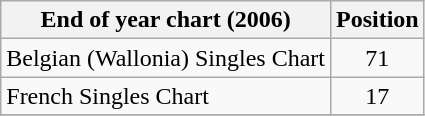<table class="wikitable sortable">
<tr>
<th>End of year chart (2006)</th>
<th>Position</th>
</tr>
<tr>
<td>Belgian (Wallonia) Singles Chart</td>
<td align="center">71</td>
</tr>
<tr>
<td>French Singles Chart</td>
<td align="center">17</td>
</tr>
<tr>
</tr>
</table>
